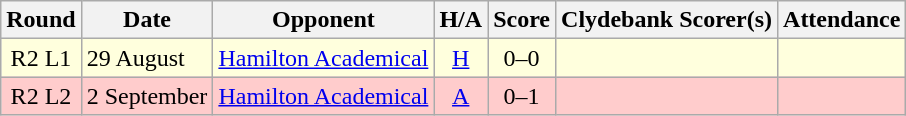<table class="wikitable" style="text-align:center">
<tr>
<th>Round</th>
<th>Date</th>
<th>Opponent</th>
<th>H/A</th>
<th>Score</th>
<th>Clydebank Scorer(s)</th>
<th>Attendance</th>
</tr>
<tr bgcolor=#FFFFDD>
<td>R2 L1</td>
<td align=left>29 August</td>
<td align=left><a href='#'>Hamilton Academical</a></td>
<td><a href='#'>H</a></td>
<td>0–0</td>
<td align=left></td>
<td></td>
</tr>
<tr bgcolor=#FFCCCC>
<td>R2 L2</td>
<td align=left>2 September</td>
<td align=left><a href='#'>Hamilton Academical</a></td>
<td><a href='#'>A</a></td>
<td>0–1</td>
<td align=left></td>
<td></td>
</tr>
</table>
